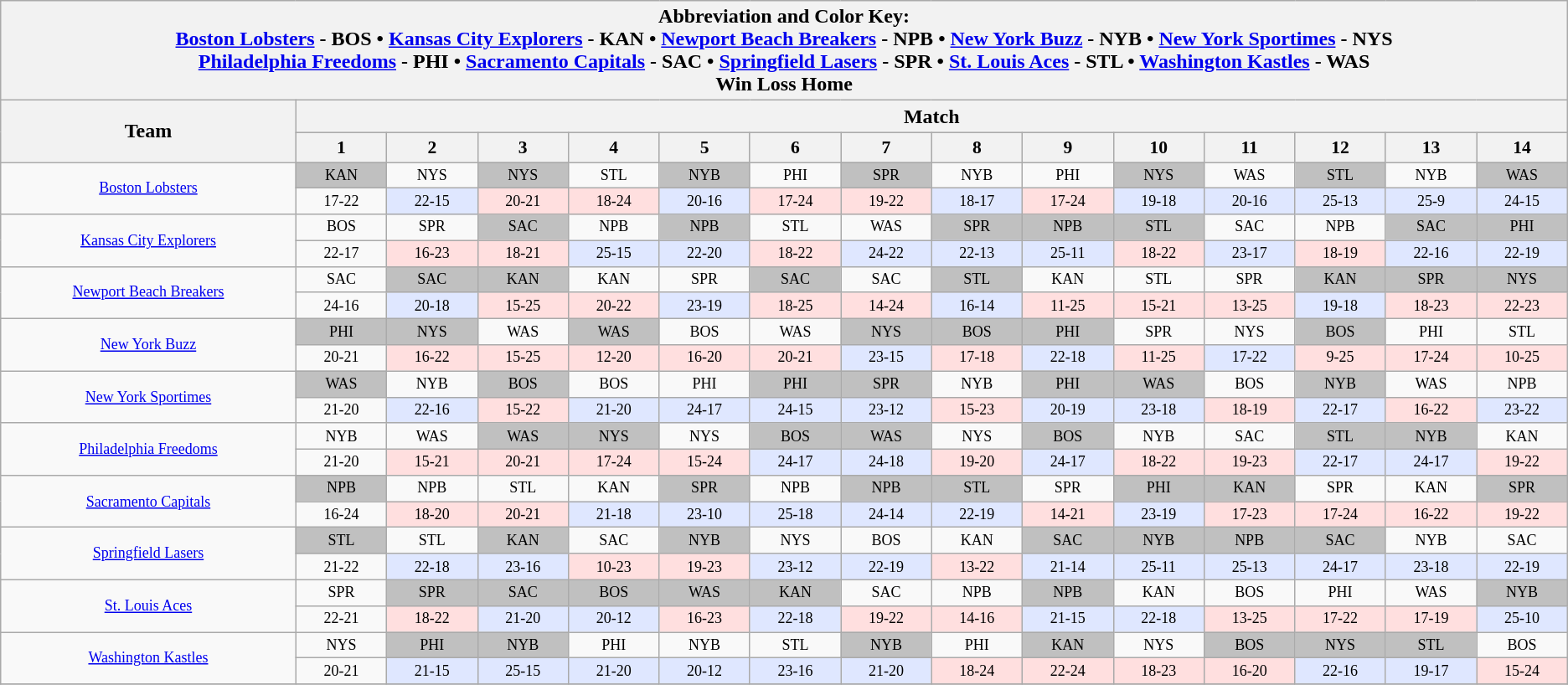<table class="wikitable" style="text-align:center;width=100%">
<tr>
<th colspan="15">Abbreviation and Color Key:<br><a href='#'>Boston Lobsters</a> - BOS • <a href='#'>Kansas City Explorers</a> - KAN • <a href='#'>Newport Beach Breakers</a> - NPB • <a href='#'>New York Buzz</a> - NYB • <a href='#'>New York Sportimes</a> - NYS <br> <a href='#'>Philadelphia Freedoms</a> - PHI • <a href='#'>Sacramento Capitals</a> - SAC • <a href='#'>Springfield Lasers</a> - SPR • <a href='#'>St. Louis Aces</a> - STL • <a href='#'>Washington Kastles</a> - WAS<br><span>Win</span>  <span>Loss</span>  <span>Home</span></th>
</tr>
<tr>
<th width="10.4%" rowspan="2">Team</th>
<th width="89.6%" colspan="14">Match</th>
</tr>
<tr style="background-color:#CCCCCC; font-size: 90%">
<th width="3.2%">1</th>
<th width="3.2%">2</th>
<th width="3.2%">3</th>
<th width="3.2%">4</th>
<th width="3.2%">5</th>
<th width="3.2%">6</th>
<th width="3.2%">7</th>
<th width="3.2%">8</th>
<th width="3.2%">9</th>
<th width="3.2%">10</th>
<th width="3.2%">11</th>
<th width="3.2%">12</th>
<th width="3.2%">13</th>
<th width="3.2%">14<br></th>
</tr>
<tr style="font-size: 75%">
<td rowspan="2"><a href='#'>Boston Lobsters</a></td>
<td bgcolor=#C0C0C0>KAN</td>
<td>NYS</td>
<td bgcolor=#C0C0C0>NYS</td>
<td>STL</td>
<td bgcolor=#C0C0C0>NYB</td>
<td>PHI</td>
<td bgcolor=#C0C0C0>SPR</td>
<td>NYB</td>
<td>PHI</td>
<td bgcolor=#C0C0C0>NYS</td>
<td>WAS</td>
<td bgcolor=#C0C0C0>STL</td>
<td>NYB</td>
<td bgcolor=#C0C0C0>WAS</td>
</tr>
<tr style="font-size: 75%">
<td>17-22</td>
<td bgcolor=#DFE7FF>22-15</td>
<td bgcolor=#FFDFDF>20-21</td>
<td bgcolor=#FFDFDF>18-24</td>
<td bgcolor=#DFE7FF>20-16</td>
<td bgcolor=#FFDFDF>17-24</td>
<td bgcolor=#FFDFDF>19-22</td>
<td bgcolor=#DFE7FF>18-17</td>
<td bgcolor=#FFDFDF>17-24</td>
<td bgcolor=#DFE7FF>19-18</td>
<td bgcolor=#DFE7FF>20-16</td>
<td bgcolor=#DFE7FF>25-13</td>
<td bgcolor=#DFE7FF>25-9</td>
<td bgcolor=#DFE7FF>24-15</td>
</tr>
<tr style="font-size: 75%">
<td rowspan="2"><a href='#'>Kansas City Explorers</a></td>
<td>BOS</td>
<td>SPR</td>
<td bgcolor=#C0C0C0>SAC</td>
<td>NPB</td>
<td bgcolor=#C0C0C0>NPB</td>
<td>STL</td>
<td>WAS</td>
<td bgcolor=#C0C0C0>SPR</td>
<td bgcolor=#C0C0C0>NPB</td>
<td bgcolor=#C0C0C0>STL</td>
<td>SAC</td>
<td>NPB</td>
<td bgcolor=#C0C0C0>SAC</td>
<td bgcolor=#C0C0C0>PHI</td>
</tr>
<tr style="font-size: 75%">
<td>22-17</td>
<td bgcolor=#FFDFDF>16-23</td>
<td bgcolor=#FFDFDF>18-21</td>
<td bgcolor=#DFE7FF>25-15</td>
<td bgcolor=#DFE7FF>22-20</td>
<td bgcolor=#FFDFDF>18-22</td>
<td bgcolor=#DFE7FF>24-22</td>
<td bgcolor=#DFE7FF>22-13</td>
<td bgcolor=#DFE7FF>25-11</td>
<td bgcolor=#FFDFDF>18-22</td>
<td bgcolor=#DFE7FF>23-17</td>
<td bgcolor=#FFDFDF>18-19</td>
<td bgcolor=#DFE7FF>22-16</td>
<td bgcolor=#DFE7FF>22-19</td>
</tr>
<tr style="font-size: 75%">
<td rowspan="2"><a href='#'>Newport Beach Breakers</a></td>
<td>SAC</td>
<td bgcolor=#C0C0C0>SAC</td>
<td bgcolor=#C0C0C0>KAN</td>
<td>KAN</td>
<td>SPR</td>
<td bgcolor=#C0C0C0>SAC</td>
<td>SAC</td>
<td bgcolor=#C0C0C0>STL</td>
<td>KAN</td>
<td>STL</td>
<td>SPR</td>
<td bgcolor=#C0C0C0>KAN</td>
<td bgcolor=#C0C0C0>SPR</td>
<td bgcolor=#C0C0C0>NYS</td>
</tr>
<tr style="font-size: 75%">
<td>24-16</td>
<td bgcolor=#DFE7FF>20-18</td>
<td bgcolor=#FFDFDF>15-25</td>
<td bgcolor=#FFDFDF>20-22</td>
<td bgcolor=#DFE7FF>23-19</td>
<td bgcolor=#FFDFDF>18-25</td>
<td bgcolor=#FFDFDF>14-24</td>
<td bgcolor=#DFE7FF>16-14</td>
<td bgcolor=#FFDFDF>11-25</td>
<td bgcolor=#FFDFDF>15-21</td>
<td bgcolor=#FFDFDF>13-25</td>
<td bgcolor=#DFE7FF>19-18</td>
<td bgcolor=#FFDFDF>18-23</td>
<td bgcolor=#FFDFDF>22-23</td>
</tr>
<tr style="font-size: 75%">
<td rowspan="2"><a href='#'>New York Buzz</a></td>
<td bgcolor=#C0C0C0>PHI</td>
<td bgcolor=#C0C0C0>NYS</td>
<td>WAS</td>
<td bgcolor=#C0C0C0>WAS</td>
<td>BOS</td>
<td>WAS</td>
<td bgcolor=#C0C0C0>NYS</td>
<td bgcolor=#C0C0C0>BOS</td>
<td bgcolor=#C0C0C0>PHI</td>
<td>SPR</td>
<td>NYS</td>
<td bgcolor=#C0C0C0>BOS</td>
<td>PHI</td>
<td>STL</td>
</tr>
<tr style="font-size: 75%">
<td>20-21</td>
<td bgcolor=#FFDFDF>16-22</td>
<td bgcolor=#FFDFDF>15-25</td>
<td bgcolor=#FFDFDF>12-20</td>
<td bgcolor=#FFDFDF>16-20</td>
<td bgcolor=#FFDFDF>20-21</td>
<td bgcolor=#DFE7FF>23-15</td>
<td bgcolor=#FFDFDF>17-18</td>
<td bgcolor=#DFE7FF>22-18</td>
<td bgcolor=#FFDFDF>11-25</td>
<td bgcolor=#DFE7FF>17-22</td>
<td bgcolor=#FFDFDF>9-25</td>
<td bgcolor=#FFDFDF>17-24</td>
<td bgcolor=#FFDFDF>10-25</td>
</tr>
<tr style="font-size: 75%">
<td rowspan="2"><a href='#'>New York Sportimes</a></td>
<td bgcolor=#C0C0C0>WAS</td>
<td>NYB</td>
<td bgcolor=#C0C0C0>BOS</td>
<td>BOS</td>
<td>PHI</td>
<td bgcolor=#C0C0C0>PHI</td>
<td bgcolor=#C0C0C0>SPR</td>
<td>NYB</td>
<td bgcolor=#C0C0C0>PHI</td>
<td bgcolor=#C0C0C0>WAS</td>
<td>BOS</td>
<td bgcolor=#C0C0C0>NYB</td>
<td>WAS</td>
<td>NPB</td>
</tr>
<tr style="font-size: 75%">
<td>21-20</td>
<td bgcolor=#DFE7FF>22-16</td>
<td bgcolor=#FFDFDF>15-22</td>
<td bgcolor=#DFE7FF>21-20</td>
<td bgcolor=#DFE7FF>24-17</td>
<td bgcolor=#DFE7FF>24-15</td>
<td bgcolor=#DFE7FF>23-12</td>
<td bgcolor=#FFDFDF>15-23</td>
<td bgcolor=#DFE7FF>20-19</td>
<td bgcolor=#DFE7FF>23-18</td>
<td bgcolor=#FFDFDF>18-19</td>
<td bgcolor=#DFE7FF>22-17</td>
<td bgcolor=#FFDFDF>16-22</td>
<td bgcolor=#DFE7FF>23-22</td>
</tr>
<tr style="font-size: 75%">
<td rowspan="2"><a href='#'>Philadelphia Freedoms</a></td>
<td>NYB</td>
<td>WAS</td>
<td bgcolor=#C0C0C0>WAS</td>
<td bgcolor=#C0C0C0>NYS</td>
<td>NYS</td>
<td bgcolor=#C0C0C0>BOS</td>
<td bgcolor=#C0C0C0>WAS</td>
<td>NYS</td>
<td bgcolor=#C0C0C0>BOS</td>
<td>NYB</td>
<td>SAC</td>
<td bgcolor=#C0C0C0>STL</td>
<td bgcolor=#C0C0C0>NYB</td>
<td>KAN</td>
</tr>
<tr style="font-size: 75%">
<td>21-20</td>
<td bgcolor=#FFDFDF>15-21</td>
<td bgcolor=#FFDFDF>20-21</td>
<td bgcolor=#FFDFDF>17-24</td>
<td bgcolor=#FFDFDF>15-24</td>
<td bgcolor=#DFE7FF>24-17</td>
<td bgcolor=#DFE7FF>24-18</td>
<td bgcolor=#FFDFDF>19-20</td>
<td bgcolor=#DFE7FF>24-17</td>
<td bgcolor=#FFDFDF>18-22</td>
<td bgcolor=#FFDFDF>19-23</td>
<td bgcolor=#DFE7FF>22-17</td>
<td bgcolor=#DFE7FF>24-17</td>
<td bgcolor=#FFDFDF>19-22</td>
</tr>
<tr style="font-size: 75%">
<td rowspan="2"><a href='#'>Sacramento Capitals</a></td>
<td bgcolor=#C0C0C0>NPB</td>
<td>NPB</td>
<td>STL</td>
<td>KAN</td>
<td bgcolor=#C0C0C0>SPR</td>
<td>NPB</td>
<td bgcolor=#C0C0C0>NPB</td>
<td bgcolor=#C0C0C0>STL</td>
<td>SPR</td>
<td bgcolor=#C0C0C0>PHI</td>
<td bgcolor=#C0C0C0>KAN</td>
<td>SPR</td>
<td>KAN</td>
<td bgcolor=#C0C0C0>SPR</td>
</tr>
<tr style="font-size: 75%">
<td>16-24</td>
<td bgcolor=#FFDFDF>18-20</td>
<td bgcolor=#FFDFDF>20-21</td>
<td bgcolor=#DFE7FF>21-18</td>
<td bgcolor=#DFE7FF>23-10</td>
<td bgcolor=#DFE7FF>25-18</td>
<td bgcolor=#DFE7FF>24-14</td>
<td bgcolor=#DFE7FF>22-19</td>
<td bgcolor=#FFDFDF>14-21</td>
<td bgcolor=#DFE7FF>23-19</td>
<td bgcolor=#FFDFDF>17-23</td>
<td bgcolor=#FFDFDF>17-24</td>
<td bgcolor=#FFDFDF>16-22</td>
<td bgcolor=#FFDFDF>19-22</td>
</tr>
<tr style="font-size: 75%">
<td rowspan="2"><a href='#'>Springfield Lasers</a></td>
<td bgcolor=#C0C0C0>STL</td>
<td>STL</td>
<td bgcolor=#C0C0C0>KAN</td>
<td>SAC</td>
<td bgcolor=#C0C0C0>NYB</td>
<td>NYS</td>
<td>BOS</td>
<td>KAN</td>
<td bgcolor=#C0C0C0>SAC</td>
<td bgcolor=#C0C0C0>NYB</td>
<td bgcolor=#C0C0C0>NPB</td>
<td bgcolor=#C0C0C0>SAC</td>
<td>NYB</td>
<td>SAC</td>
</tr>
<tr style="font-size: 75%">
<td>21-22</td>
<td bgcolor=#DFE7FF>22-18</td>
<td bgcolor=#DFE7FF>23-16</td>
<td bgcolor=#FFDFDF>10-23</td>
<td bgcolor=#FFDFDF>19-23</td>
<td bgcolor=#DFE7FF>23-12</td>
<td bgcolor=#DFE7FF>22-19</td>
<td bgcolor=#FFDFDF>13-22</td>
<td bgcolor=#DFE7FF>21-14</td>
<td bgcolor=#DFE7FF>25-11</td>
<td bgcolor=#DFE7FF>25-13</td>
<td bgcolor=#DFE7FF>24-17</td>
<td bgcolor=#DFE7FF>23-18</td>
<td bgcolor=#DFE7FF>22-19</td>
</tr>
<tr style="font-size: 75%">
<td rowspan="2"><a href='#'>St. Louis Aces</a></td>
<td>SPR</td>
<td bgcolor=#C0C0C0>SPR</td>
<td bgcolor=#C0C0C0>SAC</td>
<td bgcolor=#C0C0C0>BOS</td>
<td bgcolor=#C0C0C0>WAS</td>
<td bgcolor=#C0C0C0>KAN</td>
<td>SAC</td>
<td>NPB</td>
<td bgcolor=#C0C0C0>NPB</td>
<td>KAN</td>
<td>BOS</td>
<td>PHI</td>
<td>WAS</td>
<td bgcolor=#C0C0C0>NYB</td>
</tr>
<tr style="font-size: 75%">
<td>22-21</td>
<td bgcolor=#FFDFDF>18-22</td>
<td bgcolor=#DFE7FF>21-20</td>
<td bgcolor=#DFE7FF>20-12</td>
<td bgcolor=#FFDFDF>16-23</td>
<td bgcolor=#DFE7FF>22-18</td>
<td bgcolor=#FFDFDF>19-22</td>
<td bgcolor=#FFDFDF>14-16</td>
<td bgcolor=#DFE7FF>21-15</td>
<td bgcolor=#DFE7FF>22-18</td>
<td bgcolor=#FFDFDF>13-25</td>
<td bgcolor=#FFDFDF>17-22</td>
<td bgcolor=#FFDFDF>17-19</td>
<td bgcolor=#DFE7FF>25-10</td>
</tr>
<tr style="font-size: 75%">
<td rowspan="2"><a href='#'>Washington Kastles</a></td>
<td>NYS</td>
<td bgcolor=#C0C0C0>PHI</td>
<td bgcolor=#C0C0C0>NYB</td>
<td>PHI</td>
<td>NYB</td>
<td>STL</td>
<td bgcolor=#C0C0C0>NYB</td>
<td>PHI</td>
<td bgcolor=#C0C0C0>KAN</td>
<td>NYS</td>
<td bgcolor=#C0C0C0>BOS</td>
<td bgcolor=#C0C0C0>NYS</td>
<td bgcolor=#C0C0C0>STL</td>
<td>BOS</td>
</tr>
<tr style="font-size: 75%">
<td>20-21</td>
<td bgcolor=#DFE7FF>21-15</td>
<td bgcolor=#DFE7FF>25-15</td>
<td bgcolor=#DFE7FF>21-20</td>
<td bgcolor=#DFE7FF>20-12</td>
<td bgcolor=#DFE7FF>23-16</td>
<td bgcolor=#DFE7FF>21-20</td>
<td bgcolor=#FFDFDF>18-24</td>
<td bgcolor=#FFDFDF>22-24</td>
<td bgcolor=#FFDFDF>18-23</td>
<td bgcolor=#FFDFDF>16-20</td>
<td bgcolor=#DFE7FF>22-16</td>
<td bgcolor=#DFE7FF>19-17</td>
<td bgcolor=#FFDFDF>15-24</td>
</tr>
<tr style="font-size: 75%">
</tr>
</table>
